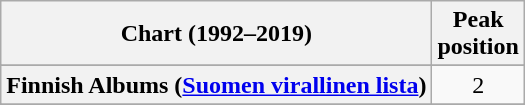<table class="wikitable sortable plainrowheaders" style="text-align:center">
<tr>
<th scope="col">Chart (1992–2019)</th>
<th scope="col">Peak<br>position</th>
</tr>
<tr>
</tr>
<tr>
</tr>
<tr>
<th scope="row">Finnish Albums (<a href='#'>Suomen virallinen lista</a>)</th>
<td>2</td>
</tr>
<tr>
</tr>
<tr>
</tr>
<tr>
</tr>
<tr>
</tr>
<tr>
</tr>
<tr>
</tr>
<tr>
</tr>
<tr>
</tr>
<tr>
</tr>
<tr>
</tr>
<tr>
</tr>
</table>
